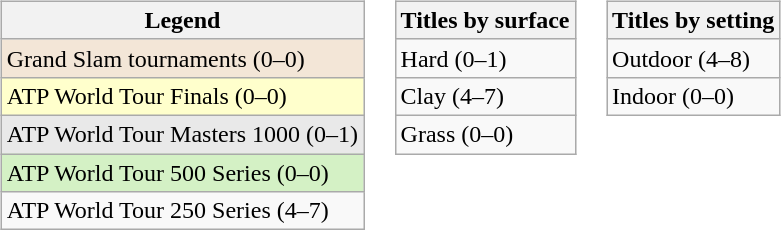<table>
<tr valign=top>
<td><br><table class=wikitable>
<tr>
<th>Legend</th>
</tr>
<tr style=background:#f3e6d7>
<td>Grand Slam tournaments (0–0)</td>
</tr>
<tr style=background:#ffffcc>
<td>ATP World Tour Finals (0–0)</td>
</tr>
<tr style=background:#e9e9e9>
<td>ATP World Tour Masters 1000 (0–1)</td>
</tr>
<tr style=background:#d4f1c5>
<td>ATP World Tour 500 Series (0–0)</td>
</tr>
<tr>
<td>ATP World Tour 250 Series (4–7)</td>
</tr>
</table>
</td>
<td><br><table class=wikitable>
<tr>
<th>Titles by surface</th>
</tr>
<tr>
<td>Hard (0–1)</td>
</tr>
<tr>
<td>Clay (4–7)</td>
</tr>
<tr>
<td>Grass (0–0)</td>
</tr>
</table>
</td>
<td><br><table class=wikitable>
<tr>
<th>Titles by setting</th>
</tr>
<tr>
<td>Outdoor (4–8)</td>
</tr>
<tr>
<td>Indoor (0–0)</td>
</tr>
</table>
</td>
</tr>
</table>
